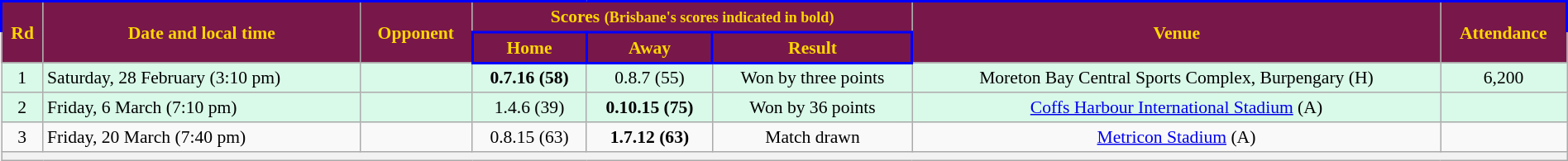<table class="wikitable" style="font-size:90%; text-align:center; width: 100%; margin-left: auto; margin-right: auto;">
<tr style="text-align:center; background:#78184A; color:gold; border: solid blue 2px; font-weight:bold">
<td rowspan=2><strong>Rd</strong></td>
<td rowspan=2><strong>Date and local time</strong></td>
<td rowspan=2><strong>Opponent</strong></td>
<td colspan=3><strong>Scores</strong> <small>(Brisbane's scores indicated in <strong>bold</strong>)</small></td>
<td rowspan=2><strong>Venue</strong></td>
<td rowspan=2><strong>Attendance</strong></td>
</tr>
<tr>
<th style="background:#78184A; color:gold; border: solid blue 2px">Home</th>
<th style="background:#78184A; color:gold; border: solid blue 2px">Away</th>
<th style="background:#78184A; color:gold; border: solid blue 2px">Result</th>
</tr>
<tr style="background:#d9f9e9;">
<td>1</td>
<td align=left>Saturday, 28 February (3:10 pm)</td>
<td align=left></td>
<td><strong>0.7.16 (58)</strong></td>
<td>0.8.7 (55)</td>
<td>Won by three points</td>
<td>Moreton Bay Central Sports Complex, Burpengary (H)</td>
<td>6,200</td>
</tr>
<tr style="background:#d9f9e9;">
<td>2</td>
<td align=left>Friday, 6 March (7:10 pm)</td>
<td align=left></td>
<td>1.4.6 (39)</td>
<td><strong>0.10.15 (75)</strong></td>
<td>Won by 36 points</td>
<td><a href='#'>Coffs Harbour International Stadium</a> (A)</td>
<td></td>
</tr>
<tr>
<td>3</td>
<td align=left>Friday, 20 March (7:40 pm)</td>
<td align=left></td>
<td>0.8.15 (63)</td>
<td><strong>1.7.12 (63)</strong></td>
<td>Match drawn</td>
<td><a href='#'>Metricon Stadium</a> (A)</td>
<td></td>
</tr>
<tr>
<th colspan=8></th>
</tr>
</table>
